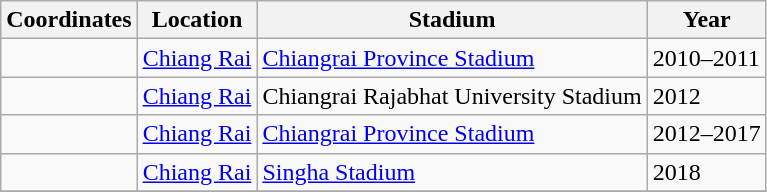<table class="wikitable sortable">
<tr>
<th>Coordinates</th>
<th>Location</th>
<th>Stadium</th>
<th>Year</th>
</tr>
<tr>
<td></td>
<td><a href='#'>Chiang Rai</a></td>
<td><a href='#'>Chiangrai Province Stadium</a></td>
<td>2010–2011</td>
</tr>
<tr>
<td></td>
<td><a href='#'>Chiang Rai</a></td>
<td>Chiangrai Rajabhat University Stadium</td>
<td>2012</td>
</tr>
<tr>
<td></td>
<td><a href='#'>Chiang Rai</a></td>
<td><a href='#'>Chiangrai Province Stadium</a></td>
<td>2012–2017</td>
</tr>
<tr>
<td></td>
<td><a href='#'>Chiang Rai</a></td>
<td><a href='#'>Singha Stadium</a></td>
<td>2018</td>
</tr>
<tr>
</tr>
</table>
